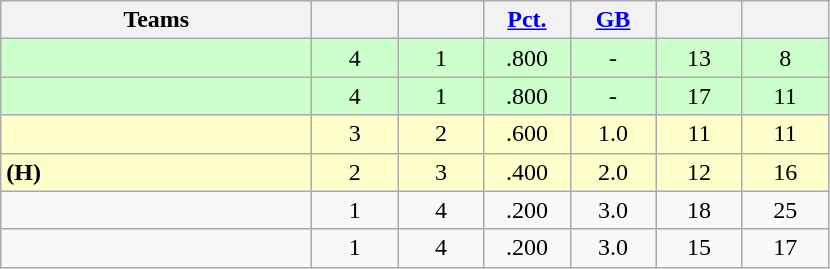<table class = "wikitable" style="text-align:center;">
<tr>
<th width = 200px>Teams</th>
<th width = 50px></th>
<th width = 50px></th>
<th width = 50px><a href='#'>Pct.</a></th>
<th width = 50px><a href='#'>GB</a></th>
<th width = 50px></th>
<th width = 50px></th>
</tr>
<tr style = "background-color:#ccffcc">
<td align = left></td>
<td>4</td>
<td>1</td>
<td>.800</td>
<td>-</td>
<td>13</td>
<td>8</td>
</tr>
<tr style = "background-color:#ccffcc">
<td align = left></td>
<td>4</td>
<td>1</td>
<td>.800</td>
<td>-</td>
<td>17</td>
<td>11</td>
</tr>
<tr style = "background-color:#ffffcc">
<td align = left></td>
<td>3</td>
<td>2</td>
<td>.600</td>
<td>1.0</td>
<td>11</td>
<td>11</td>
</tr>
<tr style = "background-color:#ffffcc">
<td align = left> <strong>(H)</strong></td>
<td>2</td>
<td>3</td>
<td>.400</td>
<td>2.0</td>
<td>12</td>
<td>16</td>
</tr>
<tr style = "background-color:">
<td align = left></td>
<td>1</td>
<td>4</td>
<td>.200</td>
<td>3.0</td>
<td>18</td>
<td>25</td>
</tr>
<tr style = "background-color:">
<td align = left></td>
<td>1</td>
<td>4</td>
<td>.200</td>
<td>3.0</td>
<td>15</td>
<td>17</td>
</tr>
</table>
